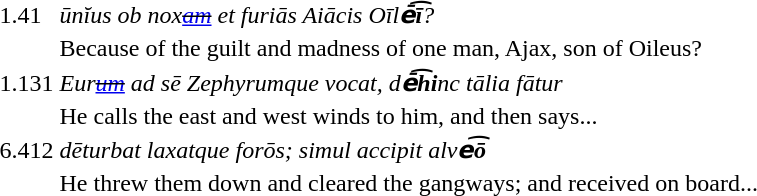<table class="unicode">
<tr>
<td>1.41</td>
<td><em>ūnĭus ob nox<del><a href='#'>am</a></del> et furiās Aiācis Oīl<strong>ē&#865;ī</strong>?</em></td>
</tr>
<tr>
<td></td>
<td>Because of the guilt and madness of one man, Ajax, son of Oileus?</td>
</tr>
<tr>
<td>1.131</td>
<td><em>Eur<del><a href='#'>um</a></del> ad sē Zephyrumque vocat, d<strong>ē&#865;hi</strong>nc tālia fātur</em></td>
</tr>
<tr>
<td></td>
<td>He calls the east and west winds to him, and then says...</td>
</tr>
<tr>
<td>6.412</td>
<td><em>dēturbat laxatque forōs; simul accipit alv<strong>e͡ō<strong><em></td>
</tr>
<tr>
<td></td>
<td>He threw them down and cleared the gangways; and received on board...</td>
</tr>
<tr>
</tr>
</table>
